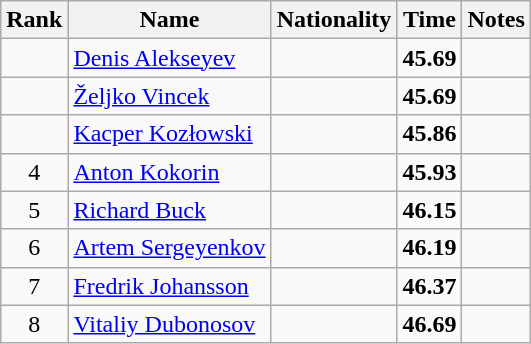<table class="wikitable sortable" style="text-align:center">
<tr>
<th>Rank</th>
<th>Name</th>
<th>Nationality</th>
<th>Time</th>
<th>Notes</th>
</tr>
<tr>
<td></td>
<td align=left><a href='#'>Denis Alekseyev</a></td>
<td align=left></td>
<td><strong>45.69</strong></td>
<td></td>
</tr>
<tr>
<td></td>
<td align=left><a href='#'>Željko Vincek</a></td>
<td align=left></td>
<td><strong>45.69</strong></td>
<td></td>
</tr>
<tr>
<td></td>
<td align=left><a href='#'>Kacper Kozłowski</a></td>
<td align=left></td>
<td><strong>45.86</strong></td>
<td></td>
</tr>
<tr>
<td>4</td>
<td align=left><a href='#'>Anton Kokorin</a></td>
<td align=left></td>
<td><strong>45.93</strong></td>
<td></td>
</tr>
<tr>
<td>5</td>
<td align=left><a href='#'>Richard Buck</a></td>
<td align=left></td>
<td><strong>46.15</strong></td>
<td></td>
</tr>
<tr>
<td>6</td>
<td align=left><a href='#'>Artem Sergeyenkov</a></td>
<td align=left></td>
<td><strong>46.19</strong></td>
<td></td>
</tr>
<tr>
<td>7</td>
<td align=left><a href='#'>Fredrik Johansson</a></td>
<td align=left></td>
<td><strong>46.37</strong></td>
<td></td>
</tr>
<tr>
<td>8</td>
<td align=left><a href='#'>Vitaliy Dubonosov</a></td>
<td align=left></td>
<td><strong>46.69</strong></td>
<td></td>
</tr>
</table>
